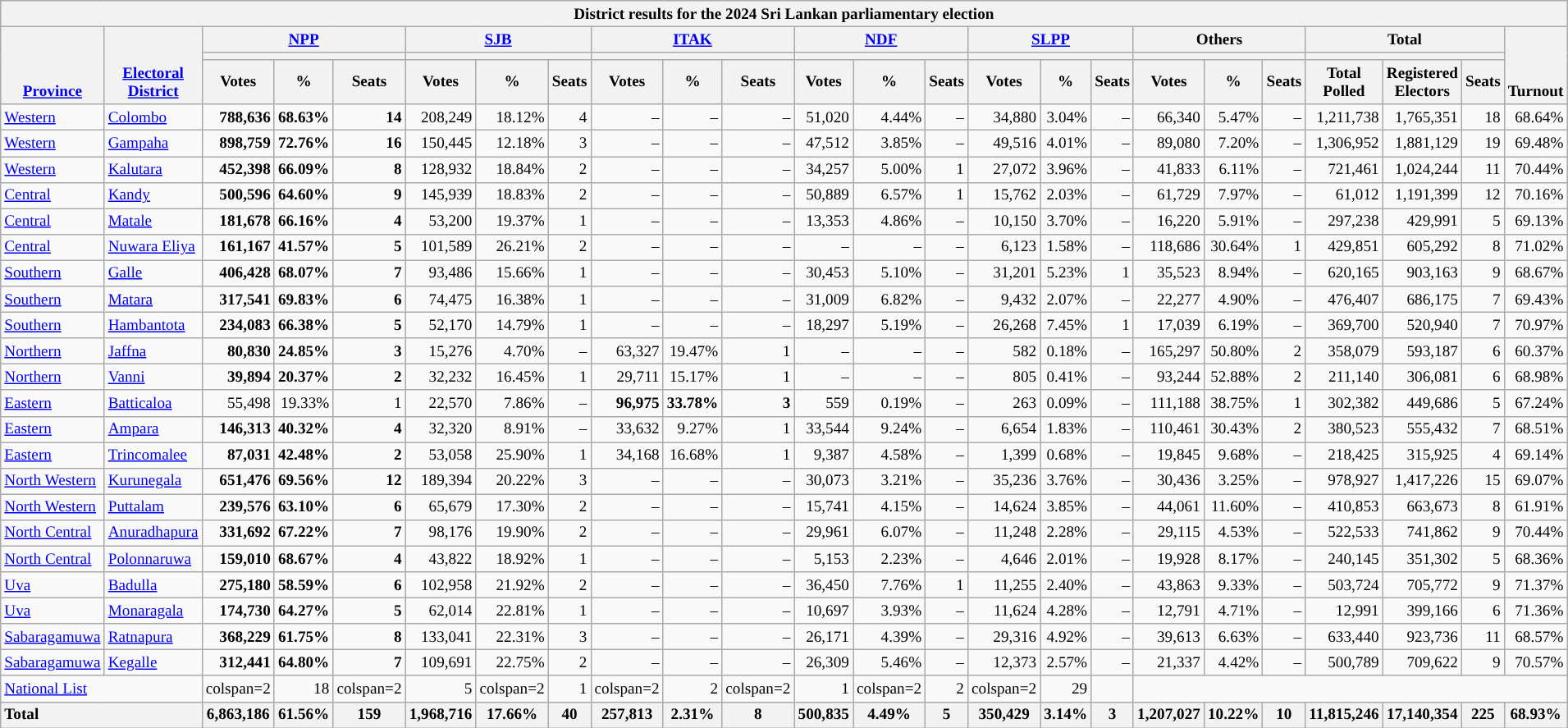<table class="wikitable sortable sticky-header-multi mw-collapsible" style="font-size:80%; text-align:right">
<tr>
<th colspan=24 style="text-align:center"><strong>District results for the 2024 Sri Lankan parliamentary election</strong></th>
</tr>
<tr>
<th style="vertical-align:bottom;" rowspan=3><a href='#'>Province</a></th>
<th style="vertical-align:bottom;" rowspan=3><a href='#'>Electoral District</a></th>
<th colspan=3><a href='#'>NPP</a></th>
<th colspan=3><a href='#'>SJB</a></th>
<th colspan=3><a href='#'>ITAK</a></th>
<th colspan=3><a href='#'>NDF</a></th>
<th colspan=3><a href='#'>SLPP</a></th>
<th colspan=3>Others</th>
<th colspan=3>Total</th>
<th style="vertical-align:bottom;" rowspan=3>Turnout</th>
</tr>
<tr>
<th colspan=3 style="background:"></th>
<th colspan=3 style="background:"></th>
<th colspan=3 style="background:"></th>
<th colspan=3 style="background:"></th>
<th colspan=3 style="background:"></th>
<th colspan=3 style="background:"></th>
<th colspan=3></th>
</tr>
<tr>
<th>Votes</th>
<th>%</th>
<th>Seats</th>
<th>Votes</th>
<th>%</th>
<th>Seats</th>
<th>Votes</th>
<th>%</th>
<th>Seats</th>
<th>Votes</th>
<th>%</th>
<th>Seats</th>
<th>Votes</th>
<th>%</th>
<th>Seats</th>
<th>Votes</th>
<th>%</th>
<th>Seats</th>
<th>Total Polled</th>
<th>Registered Electors</th>
<th>Seats</th>
</tr>
<tr>
<td align=left><a href='#'>Western</a></td>
<td align=left><a href='#'>Colombo</a></td>
<td><strong>788,636</strong></td>
<td><strong>68.63%</strong></td>
<td><strong>14</strong></td>
<td>208,249</td>
<td>18.12%</td>
<td>4</td>
<td>–</td>
<td>–</td>
<td>–</td>
<td>51,020</td>
<td>4.44%</td>
<td>–</td>
<td>34,880</td>
<td>3.04%</td>
<td>–</td>
<td>66,340</td>
<td>5.47%</td>
<td>–</td>
<td>1,211,738</td>
<td>1,765,351</td>
<td>18</td>
<td>68.64%</td>
</tr>
<tr>
<td align=left><a href='#'>Western</a></td>
<td align=left><a href='#'>Gampaha</a></td>
<td><strong>898,759</strong></td>
<td><strong>72.76%</strong></td>
<td><strong>16</strong></td>
<td>150,445</td>
<td>12.18%</td>
<td>3</td>
<td>–</td>
<td>–</td>
<td>–</td>
<td>47,512</td>
<td>3.85%</td>
<td>–</td>
<td>49,516</td>
<td>4.01%</td>
<td>–</td>
<td>89,080</td>
<td>7.20%</td>
<td>–</td>
<td>1,306,952</td>
<td>1,881,129</td>
<td>19</td>
<td>69.48%</td>
</tr>
<tr>
<td align=left><a href='#'>Western</a></td>
<td align=left><a href='#'>Kalutara</a></td>
<td><strong>452,398</strong></td>
<td><strong>66.09%</strong></td>
<td><strong>8</strong></td>
<td>128,932</td>
<td>18.84%</td>
<td>2</td>
<td>–</td>
<td>–</td>
<td>–</td>
<td>34,257</td>
<td>5.00%</td>
<td>1</td>
<td>27,072</td>
<td>3.96%</td>
<td>–</td>
<td>41,833</td>
<td>6.11%</td>
<td>–</td>
<td>721,461</td>
<td>1,024,244</td>
<td>11</td>
<td>70.44%</td>
</tr>
<tr>
<td align=left><a href='#'>Central</a></td>
<td align=left><a href='#'>Kandy</a></td>
<td><strong>500,596</strong></td>
<td><strong>64.60%</strong></td>
<td><strong>9</strong></td>
<td>145,939</td>
<td>18.83%</td>
<td>2</td>
<td>–</td>
<td>–</td>
<td>–</td>
<td>50,889</td>
<td>6.57%</td>
<td>1</td>
<td>15,762</td>
<td>2.03%</td>
<td>–</td>
<td>61,729</td>
<td>7.97%</td>
<td>–</td>
<td>61,012</td>
<td>1,191,399</td>
<td>12</td>
<td>70.16%</td>
</tr>
<tr>
<td align=left><a href='#'>Central</a></td>
<td align=left><a href='#'>Matale</a></td>
<td><strong>181,678</strong></td>
<td><strong>66.16%</strong></td>
<td><strong>4</strong></td>
<td>53,200</td>
<td>19.37%</td>
<td>1</td>
<td>–</td>
<td>–</td>
<td>–</td>
<td>13,353</td>
<td>4.86%</td>
<td>–</td>
<td>10,150</td>
<td>3.70%</td>
<td>–</td>
<td>16,220</td>
<td>5.91%</td>
<td>–</td>
<td>297,238</td>
<td>429,991</td>
<td>5</td>
<td>69.13%</td>
</tr>
<tr>
<td align=left><a href='#'>Central</a></td>
<td align=left><a href='#'>Nuwara Eliya</a></td>
<td><strong>161,167</strong></td>
<td><strong>41.57%</strong></td>
<td><strong>5</strong></td>
<td>101,589</td>
<td>26.21%</td>
<td>2</td>
<td>–</td>
<td>–</td>
<td>–</td>
<td>–</td>
<td>–</td>
<td>–</td>
<td>6,123</td>
<td>1.58%</td>
<td>–</td>
<td>118,686</td>
<td>30.64%</td>
<td>1</td>
<td>429,851</td>
<td>605,292</td>
<td>8</td>
<td>71.02%</td>
</tr>
<tr>
<td align=left><a href='#'>Southern</a></td>
<td align=left><a href='#'>Galle</a></td>
<td><strong>406,428</strong></td>
<td><strong>68.07%</strong></td>
<td><strong>7</strong></td>
<td>93,486</td>
<td>15.66%</td>
<td>1</td>
<td>–</td>
<td>–</td>
<td>–</td>
<td>30,453</td>
<td>5.10%</td>
<td>–</td>
<td>31,201</td>
<td>5.23%</td>
<td>1</td>
<td>35,523</td>
<td>8.94%</td>
<td>–</td>
<td>620,165</td>
<td>903,163</td>
<td>9</td>
<td>68.67%</td>
</tr>
<tr>
<td align=left><a href='#'>Southern</a></td>
<td align=left><a href='#'>Matara</a></td>
<td><strong>317,541</strong></td>
<td><strong>69.83%</strong></td>
<td><strong>6</strong></td>
<td>74,475</td>
<td>16.38%</td>
<td>1</td>
<td>–</td>
<td>–</td>
<td>–</td>
<td>31,009</td>
<td>6.82%</td>
<td>–</td>
<td>9,432</td>
<td>2.07%</td>
<td>–</td>
<td>22,277</td>
<td>4.90%</td>
<td>–</td>
<td>476,407</td>
<td>686,175</td>
<td>7</td>
<td>69.43%</td>
</tr>
<tr>
<td align=left><a href='#'>Southern</a></td>
<td align=left><a href='#'>Hambantota</a></td>
<td><strong>234,083</strong></td>
<td><strong>66.38%</strong></td>
<td><strong>5</strong></td>
<td>52,170</td>
<td>14.79%</td>
<td>1</td>
<td>–</td>
<td>–</td>
<td>–</td>
<td>18,297</td>
<td>5.19%</td>
<td>–</td>
<td>26,268</td>
<td>7.45%</td>
<td>1</td>
<td>17,039</td>
<td>6.19%</td>
<td>–</td>
<td>369,700</td>
<td>520,940</td>
<td>7</td>
<td>70.97%</td>
</tr>
<tr>
<td align=left><a href='#'>Northern</a></td>
<td align=left><a href='#'>Jaffna</a></td>
<td><strong>80,830</strong></td>
<td><strong>24.85%</strong></td>
<td><strong>3</strong></td>
<td>15,276</td>
<td>4.70%</td>
<td>–</td>
<td>63,327</td>
<td>19.47%</td>
<td>1</td>
<td>–</td>
<td>–</td>
<td>–</td>
<td>582</td>
<td>0.18%</td>
<td>–</td>
<td>165,297</td>
<td>50.80%</td>
<td>2</td>
<td>358,079</td>
<td>593,187</td>
<td>6</td>
<td>60.37%</td>
</tr>
<tr>
<td align=left><a href='#'>Northern</a></td>
<td align=left><a href='#'>Vanni</a></td>
<td><strong>39,894</strong></td>
<td><strong>20.37%</strong></td>
<td><strong>2</strong></td>
<td>32,232</td>
<td>16.45%</td>
<td>1</td>
<td>29,711</td>
<td>15.17%</td>
<td>1</td>
<td>–</td>
<td>–</td>
<td>–</td>
<td>805</td>
<td>0.41%</td>
<td>–</td>
<td>93,244</td>
<td>52.88%</td>
<td>2</td>
<td>211,140</td>
<td>306,081</td>
<td>6</td>
<td>68.98%</td>
</tr>
<tr>
<td align=left><a href='#'>Eastern</a></td>
<td align=left><a href='#'>Batticaloa</a></td>
<td>55,498</td>
<td>19.33%</td>
<td>1</td>
<td>22,570</td>
<td>7.86%</td>
<td>–</td>
<td><strong>96,975</strong></td>
<td><strong>33.78%</strong></td>
<td><strong>3</strong></td>
<td>559</td>
<td>0.19%</td>
<td>–</td>
<td>263</td>
<td>0.09%</td>
<td>–</td>
<td>111,188</td>
<td>38.75%</td>
<td>1</td>
<td>302,382</td>
<td>449,686</td>
<td>5</td>
<td>67.24%</td>
</tr>
<tr>
<td align=left><a href='#'>Eastern</a></td>
<td align=left><a href='#'>Ampara</a></td>
<td><strong>146,313</strong></td>
<td><strong>40.32%</strong></td>
<td><strong>4</strong></td>
<td>32,320</td>
<td>8.91%</td>
<td>–</td>
<td>33,632</td>
<td>9.27%</td>
<td>1</td>
<td>33,544</td>
<td>9.24%</td>
<td>–</td>
<td>6,654</td>
<td>1.83%</td>
<td>–</td>
<td>110,461</td>
<td>30.43%</td>
<td>2</td>
<td>380,523</td>
<td>555,432</td>
<td>7</td>
<td>68.51%</td>
</tr>
<tr>
<td align=left><a href='#'>Eastern</a></td>
<td align=left><a href='#'>Trincomalee</a></td>
<td><strong>87,031</strong></td>
<td><strong>42.48%</strong></td>
<td><strong>2</strong></td>
<td>53,058</td>
<td>25.90%</td>
<td>1</td>
<td>34,168</td>
<td>16.68%</td>
<td>1</td>
<td>9,387</td>
<td>4.58%</td>
<td>–</td>
<td>1,399</td>
<td>0.68%</td>
<td>–</td>
<td>19,845</td>
<td>9.68%</td>
<td>–</td>
<td>218,425</td>
<td>315,925</td>
<td>4</td>
<td>69.14%</td>
</tr>
<tr>
<td align=left><a href='#'>North Western</a></td>
<td align=left><a href='#'>Kurunegala</a></td>
<td><strong>651,476</strong></td>
<td><strong>69.56%</strong></td>
<td><strong>12</strong></td>
<td>189,394</td>
<td>20.22%</td>
<td>3</td>
<td>–</td>
<td>–</td>
<td>–</td>
<td>30,073</td>
<td>3.21%</td>
<td>–</td>
<td>35,236</td>
<td>3.76%</td>
<td>–</td>
<td>30,436</td>
<td>3.25%</td>
<td>–</td>
<td>978,927</td>
<td>1,417,226</td>
<td>15</td>
<td>69.07%</td>
</tr>
<tr>
<td align=left><a href='#'>North Western</a></td>
<td align=left><a href='#'>Puttalam</a></td>
<td><strong>239,576</strong></td>
<td><strong>63.10%</strong></td>
<td><strong>6</strong></td>
<td>65,679</td>
<td>17.30%</td>
<td>2</td>
<td>–</td>
<td>–</td>
<td>–</td>
<td>15,741</td>
<td>4.15%</td>
<td>–</td>
<td>14,624</td>
<td>3.85%</td>
<td>–</td>
<td>44,061</td>
<td>11.60%</td>
<td>–</td>
<td>410,853</td>
<td>663,673</td>
<td>8</td>
<td>61.91%</td>
</tr>
<tr>
<td align=left><a href='#'>North Central</a></td>
<td align=left><a href='#'>Anuradhapura</a></td>
<td><strong>331,692</strong></td>
<td><strong>67.22%</strong></td>
<td><strong>7</strong></td>
<td>98,176</td>
<td>19.90%</td>
<td>2</td>
<td>–</td>
<td>–</td>
<td>–</td>
<td>29,961</td>
<td>6.07%</td>
<td>–</td>
<td>11,248</td>
<td>2.28%</td>
<td>–</td>
<td>29,115</td>
<td>4.53%</td>
<td>–</td>
<td>522,533</td>
<td>741,862</td>
<td>9</td>
<td>70.44%</td>
</tr>
<tr>
<td align=left><a href='#'>North Central</a></td>
<td align=left><a href='#'>Polonnaruwa</a></td>
<td><strong>159,010</strong></td>
<td><strong>68.67%</strong></td>
<td><strong>4</strong></td>
<td>43,822</td>
<td>18.92%</td>
<td>1</td>
<td>–</td>
<td>–</td>
<td>–</td>
<td>5,153</td>
<td>2.23%</td>
<td>–</td>
<td>4,646</td>
<td>2.01%</td>
<td>–</td>
<td>19,928</td>
<td>8.17%</td>
<td>–</td>
<td>240,145</td>
<td>351,302</td>
<td>5</td>
<td>68.36%</td>
</tr>
<tr>
<td align=left><a href='#'>Uva</a></td>
<td align=left><a href='#'>Badulla</a></td>
<td><strong>275,180</strong></td>
<td><strong>58.59%</strong></td>
<td><strong>6</strong></td>
<td>102,958</td>
<td>21.92%</td>
<td>2</td>
<td>–</td>
<td>–</td>
<td>–</td>
<td>36,450</td>
<td>7.76%</td>
<td>1</td>
<td>11,255</td>
<td>2.40%</td>
<td>–</td>
<td>43,863</td>
<td>9.33%</td>
<td>–</td>
<td>503,724</td>
<td>705,772</td>
<td>9</td>
<td>71.37%</td>
</tr>
<tr>
<td align=left><a href='#'>Uva</a></td>
<td align=left><a href='#'>Monaragala</a></td>
<td><strong>174,730</strong></td>
<td><strong>64.27%</strong></td>
<td><strong>5</strong></td>
<td>62,014</td>
<td>22.81%</td>
<td>1</td>
<td>–</td>
<td>–</td>
<td>–</td>
<td>10,697</td>
<td>3.93%</td>
<td>–</td>
<td>11,624</td>
<td>4.28%</td>
<td>–</td>
<td>12,791</td>
<td>4.71%</td>
<td>–</td>
<td>12,991</td>
<td>399,166</td>
<td>6</td>
<td>71.36%</td>
</tr>
<tr>
<td align=left><a href='#'>Sabaragamuwa</a></td>
<td align=left><a href='#'>Ratnapura</a></td>
<td><strong>368,229</strong></td>
<td><strong>61.75%</strong></td>
<td><strong>8</strong></td>
<td>133,041</td>
<td>22.31%</td>
<td>3</td>
<td>–</td>
<td>–</td>
<td>–</td>
<td>26,171</td>
<td>4.39%</td>
<td>–</td>
<td>29,316</td>
<td>4.92%</td>
<td>–</td>
<td>39,613</td>
<td>6.63%</td>
<td>–</td>
<td>633,440</td>
<td>923,736</td>
<td>11</td>
<td>68.57%</td>
</tr>
<tr>
<td align=left><a href='#'>Sabaragamuwa</a></td>
<td align=left><a href='#'>Kegalle</a></td>
<td><strong>312,441</strong></td>
<td><strong>64.80%</strong></td>
<td><strong>7</strong></td>
<td>109,691</td>
<td>22.75%</td>
<td>2</td>
<td>–</td>
<td>–</td>
<td>–</td>
<td>26,309</td>
<td>5.46%</td>
<td>–</td>
<td>12,373</td>
<td>2.57%</td>
<td>–</td>
<td>21,337</td>
<td>4.42%</td>
<td>–</td>
<td>500,789</td>
<td>709,622</td>
<td>9</td>
<td>70.57%</td>
</tr>
<tr>
<td colspan=2 style="text-align:left;"><a href='#'>National List</a></td>
<td>colspan=2 </td>
<td>18</td>
<td>colspan=2 </td>
<td>5</td>
<td>colspan=2 </td>
<td>1</td>
<td>colspan=2 </td>
<td>2</td>
<td>colspan=2 </td>
<td>1</td>
<td>colspan=2 </td>
<td>2</td>
<td>colspan=2 </td>
<td>29</td>
<td></td>
</tr>
<tr class="sortbottom">
<th colspan=2 style="text-align:left;">Total</th>
<th><strong>6,863,186</strong></th>
<th><strong>61.56%</strong></th>
<th><strong>159</strong></th>
<th>1,968,716</th>
<th>17.66%</th>
<th>40</th>
<th>257,813</th>
<th>2.31%</th>
<th>8</th>
<th>500,835</th>
<th>4.49%</th>
<th>5</th>
<th>350,429</th>
<th>3.14%</th>
<th>3</th>
<th>1,207,027</th>
<th>10.22%</th>
<th>10</th>
<th>11,815,246</th>
<th>17,140,354</th>
<th>225</th>
<th>68.93%</th>
</tr>
</table>
